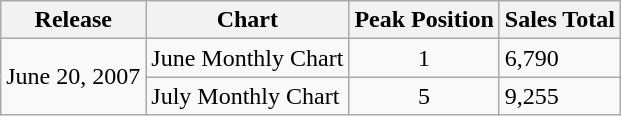<table class="wikitable">
<tr>
<th>Release</th>
<th>Chart</th>
<th>Peak Position</th>
<th>Sales Total</th>
</tr>
<tr>
<td rowspan="2">June 20, 2007</td>
<td>June Monthly Chart </td>
<td align="center">1</td>
<td>6,790</td>
</tr>
<tr>
<td>July Monthly Chart </td>
<td align="center">5</td>
<td>9,255</td>
</tr>
</table>
